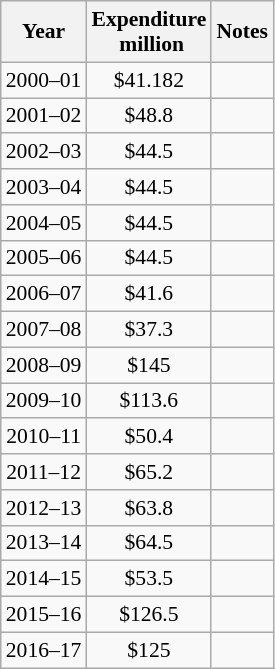<table class="sortable wikitable" style="font-size:90%; text-align:center">
<tr>
<th>Year</th>
<th>Expenditure<br> million</th>
<th>Notes</th>
</tr>
<tr>
<td>2000–01</td>
<td>$41.182</td>
<td></td>
</tr>
<tr>
<td>2001–02</td>
<td>$48.8</td>
<td></td>
</tr>
<tr>
<td>2002–03</td>
<td>$44.5</td>
<td></td>
</tr>
<tr>
<td>2003–04</td>
<td>$44.5</td>
<td></td>
</tr>
<tr>
<td>2004–05</td>
<td>$44.5</td>
<td></td>
</tr>
<tr>
<td>2005–06</td>
<td>$44.5</td>
<td></td>
</tr>
<tr>
<td>2006–07</td>
<td>$41.6</td>
<td></td>
</tr>
<tr>
<td>2007–08</td>
<td>$37.3</td>
<td></td>
</tr>
<tr>
<td>2008–09</td>
<td>$145</td>
<td></td>
</tr>
<tr>
<td>2009–10</td>
<td>$113.6</td>
<td></td>
</tr>
<tr>
<td>2010–11</td>
<td>$50.4</td>
<td></td>
</tr>
<tr>
<td>2011–12</td>
<td>$65.2</td>
<td></td>
</tr>
<tr>
<td>2012–13</td>
<td>$63.8</td>
<td></td>
</tr>
<tr>
<td>2013–14</td>
<td>$64.5</td>
<td></td>
</tr>
<tr>
<td>2014–15</td>
<td>$53.5</td>
<td></td>
</tr>
<tr>
<td>2015–16</td>
<td>$126.5</td>
<td></td>
</tr>
<tr>
<td>2016–17</td>
<td>$125</td>
<td></td>
</tr>
</table>
